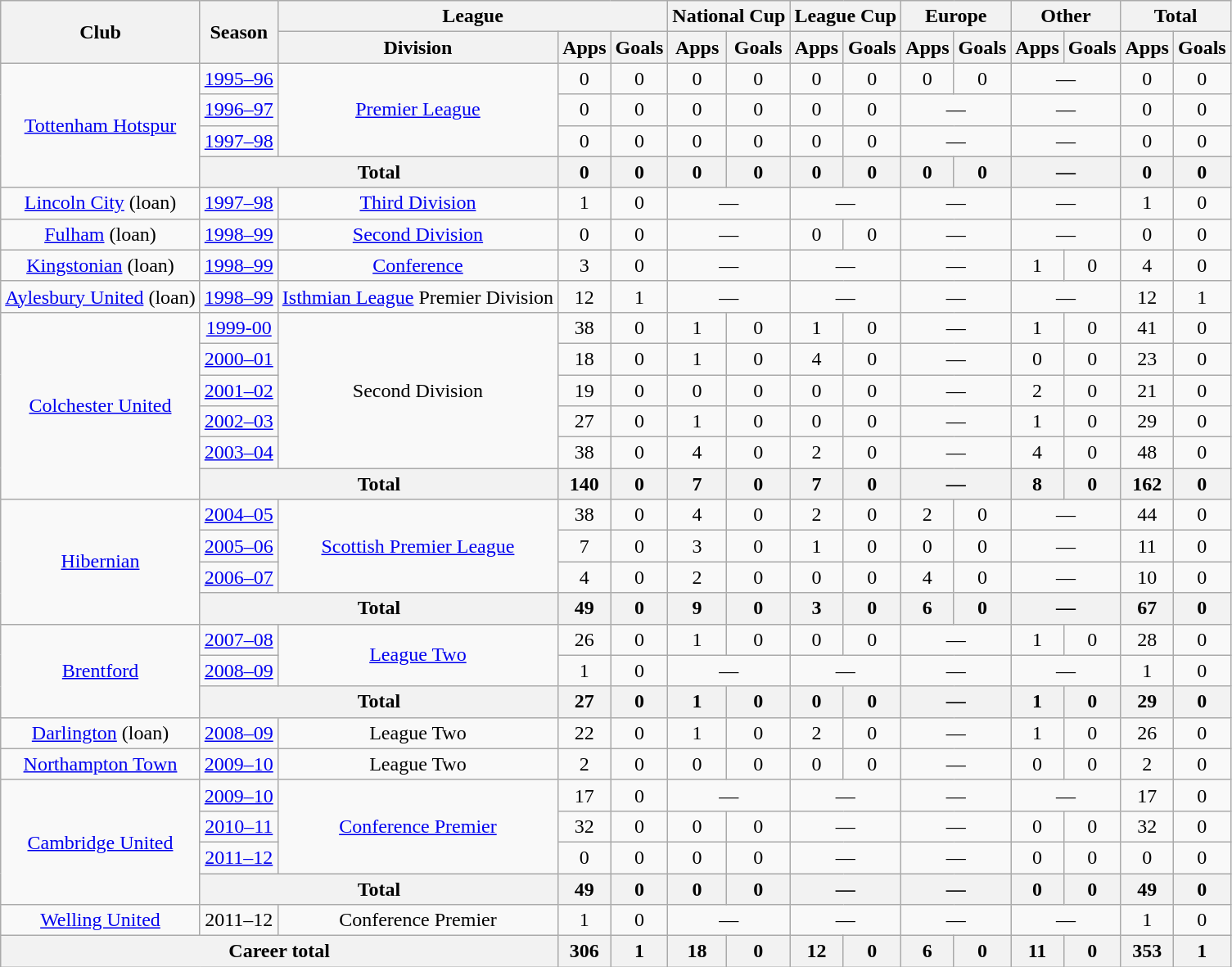<table class="wikitable" style="text-align: center">
<tr>
<th rowspan="2">Club</th>
<th rowspan="2">Season</th>
<th colspan="3">League</th>
<th colspan="2">National Cup</th>
<th colspan="2">League Cup</th>
<th colspan="2">Europe</th>
<th colspan="2">Other</th>
<th colspan="2">Total</th>
</tr>
<tr>
<th>Division</th>
<th>Apps</th>
<th>Goals</th>
<th>Apps</th>
<th>Goals</th>
<th>Apps</th>
<th>Goals</th>
<th>Apps</th>
<th>Goals</th>
<th>Apps</th>
<th>Goals</th>
<th>Apps</th>
<th>Goals</th>
</tr>
<tr>
<td rowspan="4"><a href='#'>Tottenham Hotspur</a></td>
<td><a href='#'>1995–96</a></td>
<td rowspan="3"><a href='#'>Premier League</a></td>
<td>0</td>
<td>0</td>
<td>0</td>
<td>0</td>
<td>0</td>
<td>0</td>
<td>0</td>
<td>0</td>
<td colspan="2">―</td>
<td>0</td>
<td>0</td>
</tr>
<tr>
<td><a href='#'>1996–97</a></td>
<td>0</td>
<td>0</td>
<td>0</td>
<td>0</td>
<td>0</td>
<td>0</td>
<td colspan="2">―</td>
<td colspan="2">―</td>
<td>0</td>
<td>0</td>
</tr>
<tr>
<td><a href='#'>1997–98</a></td>
<td>0</td>
<td>0</td>
<td>0</td>
<td>0</td>
<td>0</td>
<td>0</td>
<td colspan="2">―</td>
<td colspan="2">―</td>
<td>0</td>
<td>0</td>
</tr>
<tr>
<th colspan="2">Total</th>
<th>0</th>
<th>0</th>
<th>0</th>
<th>0</th>
<th>0</th>
<th>0</th>
<th>0</th>
<th>0</th>
<th colspan="2">―</th>
<th>0</th>
<th>0</th>
</tr>
<tr>
<td><a href='#'>Lincoln City</a> (loan)</td>
<td><a href='#'>1997–98</a></td>
<td><a href='#'>Third Division</a></td>
<td>1</td>
<td>0</td>
<td colspan="2">―</td>
<td colspan="2">―</td>
<td colspan="2">―</td>
<td colspan="2">―</td>
<td>1</td>
<td>0</td>
</tr>
<tr>
<td><a href='#'>Fulham</a> (loan)</td>
<td><a href='#'>1998–99</a></td>
<td><a href='#'>Second Division</a></td>
<td>0</td>
<td>0</td>
<td colspan="2">―</td>
<td>0</td>
<td>0</td>
<td colspan="2">―</td>
<td colspan="2">―</td>
<td>0</td>
<td>0</td>
</tr>
<tr>
<td><a href='#'>Kingstonian</a> (loan)</td>
<td><a href='#'>1998–99</a></td>
<td><a href='#'>Conference</a></td>
<td>3</td>
<td>0</td>
<td colspan="2">―</td>
<td colspan="2">―</td>
<td colspan="2">―</td>
<td>1</td>
<td>0</td>
<td>4</td>
<td>0</td>
</tr>
<tr>
<td><a href='#'>Aylesbury United</a> (loan)</td>
<td><a href='#'>1998–99</a></td>
<td><a href='#'>Isthmian League</a> Premier Division</td>
<td>12</td>
<td>1</td>
<td colspan="2">―</td>
<td colspan="2">―</td>
<td colspan="2">―</td>
<td colspan="2">―</td>
<td>12</td>
<td>1</td>
</tr>
<tr>
<td rowspan="6"><a href='#'>Colchester United</a></td>
<td><a href='#'>1999-00</a></td>
<td rowspan="5">Second Division</td>
<td>38</td>
<td>0</td>
<td>1</td>
<td>0</td>
<td>1</td>
<td>0</td>
<td colspan="2">―</td>
<td>1</td>
<td>0</td>
<td>41</td>
<td>0</td>
</tr>
<tr>
<td><a href='#'>2000–01</a></td>
<td>18</td>
<td>0</td>
<td>1</td>
<td>0</td>
<td>4</td>
<td>0</td>
<td colspan="2">―</td>
<td>0</td>
<td>0</td>
<td>23</td>
<td>0</td>
</tr>
<tr>
<td><a href='#'>2001–02</a></td>
<td>19</td>
<td>0</td>
<td>0</td>
<td>0</td>
<td>0</td>
<td>0</td>
<td colspan="2">―</td>
<td>2</td>
<td>0</td>
<td>21</td>
<td>0</td>
</tr>
<tr>
<td><a href='#'>2002–03</a></td>
<td>27</td>
<td>0</td>
<td>1</td>
<td>0</td>
<td>0</td>
<td>0</td>
<td colspan="2">―</td>
<td>1</td>
<td>0</td>
<td>29</td>
<td>0</td>
</tr>
<tr>
<td><a href='#'>2003–04</a></td>
<td>38</td>
<td>0</td>
<td>4</td>
<td>0</td>
<td>2</td>
<td>0</td>
<td colspan="2">―</td>
<td>4</td>
<td>0</td>
<td>48</td>
<td>0</td>
</tr>
<tr>
<th colspan="2">Total</th>
<th>140</th>
<th>0</th>
<th>7</th>
<th>0</th>
<th>7</th>
<th>0</th>
<th colspan="2">―</th>
<th>8</th>
<th>0</th>
<th>162</th>
<th>0</th>
</tr>
<tr>
<td rowspan="4"><a href='#'>Hibernian</a></td>
<td><a href='#'>2004–05</a></td>
<td rowspan="3"><a href='#'>Scottish Premier League</a></td>
<td>38</td>
<td>0</td>
<td>4</td>
<td>0</td>
<td>2</td>
<td>0</td>
<td>2</td>
<td>0</td>
<td colspan="2">―</td>
<td>44</td>
<td>0</td>
</tr>
<tr>
<td><a href='#'>2005–06</a></td>
<td>7</td>
<td>0</td>
<td>3</td>
<td>0</td>
<td>1</td>
<td>0</td>
<td>0</td>
<td>0</td>
<td colspan="2">―</td>
<td>11</td>
<td>0</td>
</tr>
<tr>
<td><a href='#'>2006–07</a></td>
<td>4</td>
<td>0</td>
<td>2</td>
<td>0</td>
<td>0</td>
<td>0</td>
<td>4</td>
<td>0</td>
<td colspan="2">―</td>
<td>10</td>
<td>0</td>
</tr>
<tr>
<th colspan="2">Total</th>
<th>49</th>
<th>0</th>
<th>9</th>
<th>0</th>
<th>3</th>
<th>0</th>
<th>6</th>
<th>0</th>
<th colspan="2">―</th>
<th>67</th>
<th>0</th>
</tr>
<tr>
<td rowspan="3"><a href='#'>Brentford</a></td>
<td><a href='#'>2007–08</a></td>
<td rowspan="2"><a href='#'>League Two</a></td>
<td>26</td>
<td>0</td>
<td>1</td>
<td>0</td>
<td>0</td>
<td>0</td>
<td colspan="2">―</td>
<td>1</td>
<td>0</td>
<td>28</td>
<td>0</td>
</tr>
<tr>
<td><a href='#'>2008–09</a></td>
<td>1</td>
<td>0</td>
<td colspan="2">―</td>
<td colspan="2">―</td>
<td colspan="2">―</td>
<td colspan="2">―</td>
<td>1</td>
<td>0</td>
</tr>
<tr>
<th colspan="2">Total</th>
<th>27</th>
<th>0</th>
<th>1</th>
<th>0</th>
<th>0</th>
<th>0</th>
<th colspan="2">―</th>
<th>1</th>
<th>0</th>
<th>29</th>
<th>0</th>
</tr>
<tr>
<td><a href='#'>Darlington</a> (loan)</td>
<td><a href='#'>2008–09</a></td>
<td>League Two</td>
<td>22</td>
<td>0</td>
<td>1</td>
<td>0</td>
<td>2</td>
<td>0</td>
<td colspan="2">―</td>
<td>1</td>
<td>0</td>
<td>26</td>
<td>0</td>
</tr>
<tr>
<td><a href='#'>Northampton Town</a></td>
<td><a href='#'>2009–10</a></td>
<td>League Two</td>
<td>2</td>
<td>0</td>
<td>0</td>
<td>0</td>
<td>0</td>
<td>0</td>
<td colspan="2">―</td>
<td>0</td>
<td>0</td>
<td>2</td>
<td>0</td>
</tr>
<tr>
<td rowspan="4"><a href='#'>Cambridge United</a></td>
<td><a href='#'>2009–10</a></td>
<td rowspan="3"><a href='#'>Conference Premier</a></td>
<td>17</td>
<td>0</td>
<td colspan="2">―</td>
<td colspan="2">―</td>
<td colspan="2">―</td>
<td colspan="2">―</td>
<td>17</td>
<td>0</td>
</tr>
<tr>
<td><a href='#'>2010–11</a></td>
<td>32</td>
<td>0</td>
<td>0</td>
<td>0</td>
<td colspan="2">―</td>
<td colspan="2">―</td>
<td>0</td>
<td>0</td>
<td>32</td>
<td>0</td>
</tr>
<tr>
<td><a href='#'>2011–12</a></td>
<td>0</td>
<td>0</td>
<td>0</td>
<td>0</td>
<td colspan="2">―</td>
<td colspan="2">―</td>
<td>0</td>
<td>0</td>
<td>0</td>
<td>0</td>
</tr>
<tr>
<th colspan="2">Total</th>
<th>49</th>
<th>0</th>
<th>0</th>
<th>0</th>
<th colspan="2">―</th>
<th colspan="2">―</th>
<th>0</th>
<th>0</th>
<th>49</th>
<th>0</th>
</tr>
<tr>
<td><a href='#'>Welling United</a></td>
<td>2011–12</td>
<td>Conference Premier</td>
<td>1</td>
<td>0</td>
<td colspan="2">―</td>
<td colspan="2">―</td>
<td colspan="2">―</td>
<td colspan="2">―</td>
<td>1</td>
<td>0</td>
</tr>
<tr>
<th colspan="3">Career total</th>
<th>306</th>
<th>1</th>
<th>18</th>
<th>0</th>
<th>12</th>
<th>0</th>
<th>6</th>
<th>0</th>
<th>11</th>
<th>0</th>
<th>353</th>
<th>1</th>
</tr>
</table>
